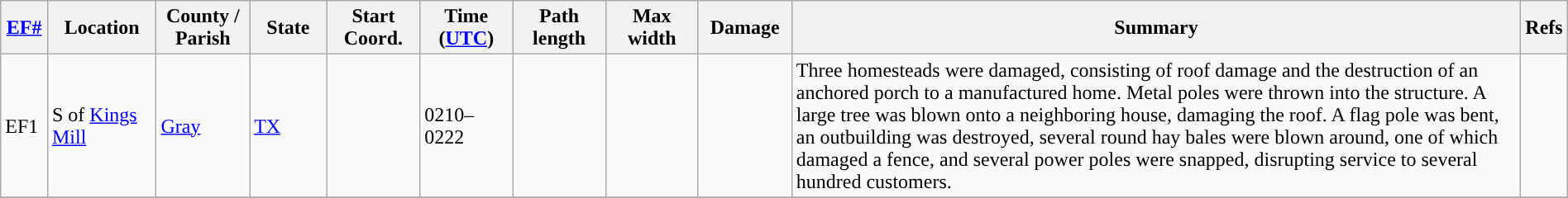<table class="wikitable sortable" style="width:100%;">
<tr>
<th scope="col" width="3%" align="center"><a href='#'>EF#</a></th>
<th scope="col" width="7%" align="center" class="unsortable">Location</th>
<th scope="col" width="6%" align="center" class="unsortable">County / Parish</th>
<th scope="col" width="5%" align="center">State</th>
<th scope="col" width="6%" align="center">Start Coord.</th>
<th scope="col" width="6%" align="center">Time (<a href='#'>UTC</a>)</th>
<th scope="col" width="6%" align="center">Path length</th>
<th scope="col" width="6%" align="center">Max width</th>
<th scope="col" width="6%" align="center">Damage</th>
<th scope="col" width="48%" class="unsortable" align="center">Summary</th>
<th scope="col" width="48%" class="unsortable" align="center">Refs</th>
</tr>
<tr>
<td>EF1</td>
<td>S of <a href='#'>Kings Mill</a></td>
<td><a href='#'>Gray</a></td>
<td><a href='#'>TX</a></td>
<td></td>
<td>0210–0222</td>
<td></td>
<td></td>
<td></td>
<td>Three homesteads were damaged, consisting of roof damage and the destruction of an anchored porch to a manufactured home. Metal poles were thrown into the structure. A large tree was blown onto a neighboring house, damaging the roof. A flag pole was bent, an outbuilding was destroyed, several round hay bales were blown around, one of which damaged a fence, and several power poles were snapped, disrupting service to several hundred customers.</td>
<td></td>
</tr>
<tr>
</tr>
</table>
